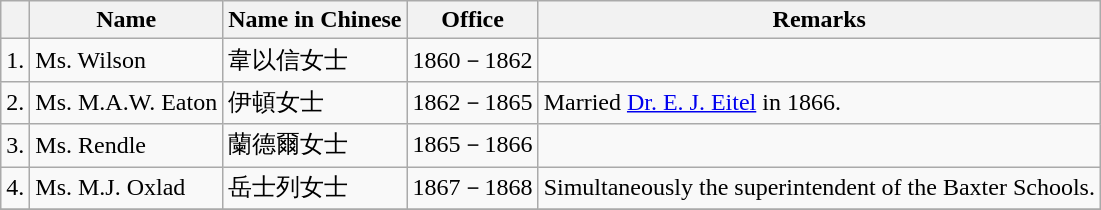<table class="wikitable">
<tr>
<th></th>
<th>Name</th>
<th>Name in Chinese</th>
<th>Office</th>
<th>Remarks</th>
</tr>
<tr>
<td>1.</td>
<td>Ms. Wilson</td>
<td>韋以信女士</td>
<td>1860－1862</td>
<td></td>
</tr>
<tr>
<td>2.</td>
<td>Ms. M.A.W. Eaton</td>
<td>伊頓女士</td>
<td>1862－1865</td>
<td>Married <a href='#'>Dr. E. J. Eitel</a> in 1866.</td>
</tr>
<tr>
<td>3.</td>
<td>Ms. Rendle</td>
<td>蘭德爾女士</td>
<td>1865－1866</td>
<td></td>
</tr>
<tr>
<td>4.</td>
<td>Ms. M.J. Oxlad</td>
<td>岳士列女士</td>
<td>1867－1868</td>
<td>Simultaneously the superintendent of the Baxter Schools.</td>
</tr>
<tr>
</tr>
</table>
